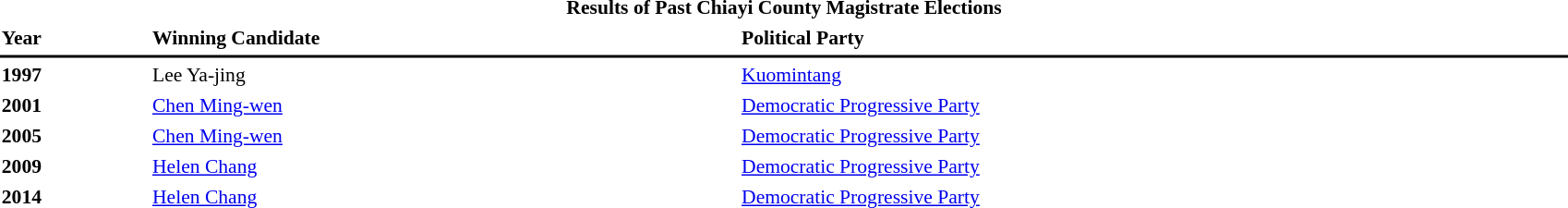<table id="toc" style="margin:1em auto; width: 90%; font-size: 90%;" cellspacing="3">
<tr>
<td colspan="3" align="center"><strong>Results of Past Chiayi County Magistrate Elections</strong></td>
</tr>
<tr>
<td><strong>Year</strong></td>
<td><strong> Winning Candidate</strong></td>
<td><strong>Political Party</strong></td>
</tr>
<tr>
<th bgcolor="#000000" colspan="5"></th>
</tr>
<tr>
<td><strong>1997</strong></td>
<td>Lee Ya-jing</td>
<td> <a href='#'>Kuomintang</a></td>
</tr>
<tr>
<td><strong>2001</strong></td>
<td><a href='#'>Chen Ming-wen</a></td>
<td> <a href='#'>Democratic Progressive Party</a></td>
</tr>
<tr>
<td><strong>2005</strong></td>
<td><a href='#'>Chen Ming-wen</a></td>
<td> <a href='#'>Democratic Progressive Party</a></td>
</tr>
<tr>
<td><strong>2009</strong></td>
<td><a href='#'>Helen Chang</a></td>
<td> <a href='#'>Democratic Progressive Party</a></td>
</tr>
<tr>
<td><strong>2014</strong></td>
<td><a href='#'>Helen Chang</a></td>
<td> <a href='#'>Democratic Progressive Party</a></td>
</tr>
</table>
